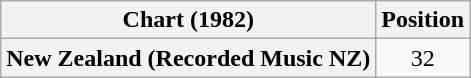<table class="wikitable plainrowheaders" style="text-align:center">
<tr>
<th>Chart (1982)</th>
<th>Position</th>
</tr>
<tr>
<th scope="row">New Zealand (Recorded Music NZ)</th>
<td>32</td>
</tr>
</table>
